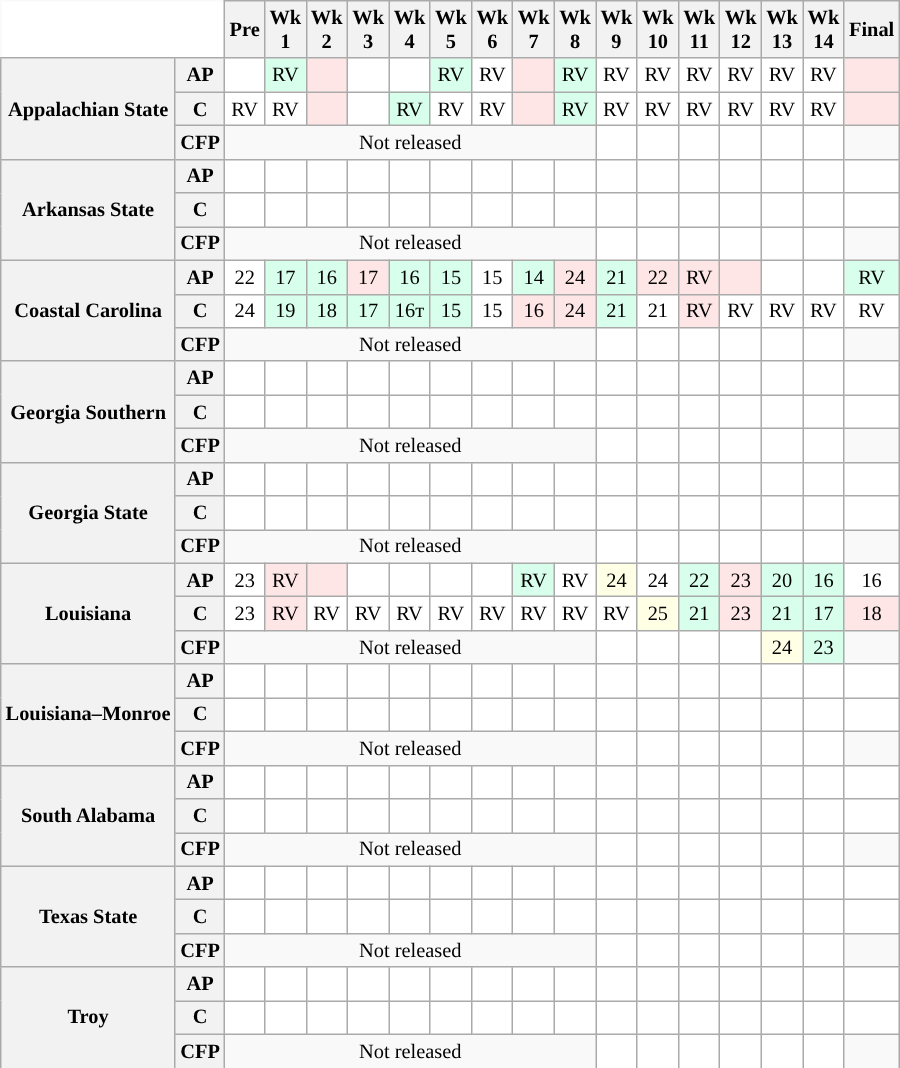<table class="wikitable" style="white-space:nowrap; font-size:85%">
<tr>
<th colspan=2 style="background:white; border-top-style:hidden; border-left-style:hidden;"> </th>
<th>Pre</th>
<th>Wk<br>1</th>
<th>Wk<br>2</th>
<th>Wk<br>3</th>
<th>Wk<br>4</th>
<th>Wk<br>5</th>
<th>Wk<br>6</th>
<th>Wk<br>7</th>
<th>Wk<br>8</th>
<th>Wk<br>9</th>
<th>Wk<br>10</th>
<th>Wk<br>11</th>
<th>Wk<br>12</th>
<th>Wk<br>13</th>
<th>Wk<br>14</th>
<th>Final</th>
</tr>
<tr style="text-align:center;">
<th rowspan="3">Appalachian State</th>
<th>AP</th>
<td style="background:#FFF;"></td>
<td style="background:#d8ffeb;">RV</td>
<td style="background:#ffe6e6;"></td>
<td style="background:#FFF;"></td>
<td style="background:#FFF;"></td>
<td style="background:#d8ffeb;">RV</td>
<td style="background:#FFF;">RV</td>
<td style="background:#ffe6e6;"></td>
<td style="background:#d8ffeb;">RV</td>
<td style="background:#FFF;">RV</td>
<td style="background:#FFF;">RV</td>
<td style="background:#FFF;">RV</td>
<td style="background:#FFF;">RV</td>
<td style="background:#FFF;">RV</td>
<td style="background:#FFF;">RV</td>
<td style="background:#ffe6e6;"></td>
</tr>
<tr style="text-align:center;">
<th>C</th>
<td style="background:#FFF;">RV</td>
<td style="background:#FFF;">RV</td>
<td style="background:#ffe6e6;"></td>
<td style="background:#FFF;"></td>
<td style="background:#d8ffeb;">RV</td>
<td style="background:#FFF;">RV</td>
<td style="background:#FFF;">RV</td>
<td style="background:#ffe6e6;"></td>
<td style="background:#d8ffeb;">RV</td>
<td style="background:#FFF;">RV</td>
<td style="background:#FFF;">RV</td>
<td style="background:#FFF;">RV</td>
<td style="background:#FFF;">RV</td>
<td style="background:#FFF;">RV</td>
<td style="background:#FFF;">RV</td>
<td style="background:#ffe6e6;"></td>
</tr>
<tr style="text-align:center;">
<th>CFP</th>
<td colspan="9" style="text-align:center;">Not released</td>
<td style="background:#FFF;"></td>
<td style="background:#FFF;"></td>
<td style="background:#FFF;"></td>
<td style="background:#FFF;"></td>
<td style="background:#FFF;"></td>
<td style="background:#FFF;"></td>
<td style="text-align:center;"></td>
</tr>
<tr style="text-align:center;">
<th rowspan="3">Arkansas State</th>
<th>AP</th>
<td style="background:#FFF;"></td>
<td style="background:#FFF;"></td>
<td style="background:#FFF;"></td>
<td style="background:#FFF;"></td>
<td style="background:#FFF;"></td>
<td style="background:#FFF;"></td>
<td style="background:#FFF;"></td>
<td style="background:#FFF;"></td>
<td style="background:#FFF;"></td>
<td style="background:#FFF;"></td>
<td style="background:#FFF;"></td>
<td style="background:#FFF;"></td>
<td style="background:#FFF;"></td>
<td style="background:#FFF;"></td>
<td style="background:#FFF;"></td>
<td style="background:#FFF;"></td>
</tr>
<tr style="text-align:center;">
<th>C</th>
<td style="background:#FFF;"></td>
<td style="background:#FFF;"></td>
<td style="background:#FFF;"></td>
<td style="background:#FFF;"></td>
<td style="background:#FFF;"></td>
<td style="background:#FFF;"></td>
<td style="background:#FFF;"></td>
<td style="background:#FFF;"></td>
<td style="background:#FFF;"></td>
<td style="background:#FFF;"></td>
<td style="background:#FFF;"></td>
<td style="background:#FFF;"></td>
<td style="background:#FFF;"></td>
<td style="background:#FFF;"></td>
<td style="background:#FFF;"></td>
<td style="background:#FFF;"></td>
</tr>
<tr style="text-align:center;">
<th>CFP</th>
<td colspan="9" style="text-align:center;">Not released</td>
<td style="background:#FFF;"></td>
<td style="background:#FFF;"></td>
<td style="background:#FFF;"></td>
<td style="background:#FFF;"></td>
<td style="background:#FFF;"></td>
<td style="background:#FFF;"></td>
<td style="text-align:center;"></td>
</tr>
<tr style="text-align:center;">
<th rowspan="3">Coastal Carolina</th>
<th>AP</th>
<td style="background:#FFF;">22</td>
<td style="background:#d8ffeb;">17</td>
<td style="background:#d8ffeb;">16</td>
<td style="background:#ffe6e6;">17</td>
<td style="background:#d8ffeb;">16</td>
<td style="background:#d8ffeb;">15</td>
<td style="background:#FFF;">15</td>
<td style="background:#d8ffeb;">14</td>
<td style="background:#ffe6e6;">24</td>
<td style="background:#d8ffeb;">21</td>
<td style="background:#ffe6e6;">22</td>
<td style="background:#ffe6e6;">RV</td>
<td style="background:#ffe6e6;"></td>
<td style="background:#FFF;"></td>
<td style="background:#FFF;"></td>
<td style="background:#d8ffeb;">RV</td>
</tr>
<tr style="text-align:center;">
<th>C</th>
<td style="background:#FFF;">24</td>
<td style="background:#d8ffeb;">19</td>
<td style="background:#d8ffeb;">18</td>
<td style="background:#d8ffeb;">17</td>
<td style="background:#d8ffeb;">16т</td>
<td style="background:#d8ffeb;">15</td>
<td style="background:#FFF;">15</td>
<td style="background:#ffe6e6;">16</td>
<td style="background:#ffe6e6;">24</td>
<td style="background:#d8ffeb;">21</td>
<td style="background:#FFF;">21</td>
<td style="background:#ffe6e6;">RV</td>
<td style="background:#FFF;">RV</td>
<td style="background:#FFF;">RV</td>
<td style="background:#FFF;">RV</td>
<td style="background:#FFF;">RV</td>
</tr>
<tr style="text-align:center;">
<th>CFP</th>
<td colspan="9" style="text-align:center;">Not released</td>
<td style="background:#FFF;"></td>
<td style="background:#FFF;"></td>
<td style="background:#FFF;"></td>
<td style="background:#FFF;"></td>
<td style="background:#FFF;"></td>
<td style="background:#FFF;"></td>
<td style="text-align:center;"></td>
</tr>
<tr style="text-align:center;">
<th rowspan="3">Georgia Southern</th>
<th>AP</th>
<td style="background:#FFF;"></td>
<td style="background:#FFF;"></td>
<td style="background:#FFF;"></td>
<td style="background:#FFF;"></td>
<td style="background:#FFF;"></td>
<td style="background:#FFF;"></td>
<td style="background:#FFF;"></td>
<td style="background:#FFF;"></td>
<td style="background:#FFF;"></td>
<td style="background:#FFF;"></td>
<td style="background:#FFF;"></td>
<td style="background:#FFF;"></td>
<td style="background:#FFF;"></td>
<td style="background:#FFF;"></td>
<td style="background:#FFF;"></td>
<td style="background:#FFF;"></td>
</tr>
<tr style="text-align:center;">
<th>C</th>
<td style="background:#FFF;"></td>
<td style="background:#FFF;"></td>
<td style="background:#FFF;"></td>
<td style="background:#FFF;"></td>
<td style="background:#FFF;"></td>
<td style="background:#FFF;"></td>
<td style="background:#FFF;"></td>
<td style="background:#FFF;"></td>
<td style="background:#FFF;"></td>
<td style="background:#FFF;"></td>
<td style="background:#FFF;"></td>
<td style="background:#FFF;"></td>
<td style="background:#FFF;"></td>
<td style="background:#FFF;"></td>
<td style="background:#FFF;"></td>
<td style="background:#FFF;"></td>
</tr>
<tr style="text-align:center;">
<th>CFP</th>
<td colspan="9" style="text-align:center;">Not released</td>
<td style="background:#FFF;"></td>
<td style="background:#FFF;"></td>
<td style="background:#FFF;"></td>
<td style="background:#FFF;"></td>
<td style="background:#FFF;"></td>
<td style="background:#FFF;"></td>
<td style="text-align:center;"></td>
</tr>
<tr style="text-align:center;">
<th rowspan="3">Georgia State</th>
<th>AP</th>
<td style="background:#FFF;"></td>
<td style="background:#FFF;"></td>
<td style="background:#FFF;"></td>
<td style="background:#FFF;"></td>
<td style="background:#FFF;"></td>
<td style="background:#FFF;"></td>
<td style="background:#FFF;"></td>
<td style="background:#FFF;"></td>
<td style="background:#FFF;"></td>
<td style="background:#FFF;"></td>
<td style="background:#FFF;"></td>
<td style="background:#FFF;"></td>
<td style="background:#FFF;"></td>
<td style="background:#FFF;"></td>
<td style="background:#FFF;"></td>
<td style="background:#FFF;"></td>
</tr>
<tr style="text-align:center;">
<th>C</th>
<td style="background:#FFF;"></td>
<td style="background:#FFF;"></td>
<td style="background:#FFF;"></td>
<td style="background:#FFF;"></td>
<td style="background:#FFF;"></td>
<td style="background:#FFF;"></td>
<td style="background:#FFF;"></td>
<td style="background:#FFF;"></td>
<td style="background:#FFF;"></td>
<td style="background:#FFF;"></td>
<td style="background:#FFF;"></td>
<td style="background:#FFF;"></td>
<td style="background:#FFF;"></td>
<td style="background:#FFF;"></td>
<td style="background:#FFF;"></td>
<td style="background:#FFF;"></td>
</tr>
<tr style="text-align:center;">
<th>CFP</th>
<td colspan="9" style="text-align:center;">Not released</td>
<td style="background:#FFF;"></td>
<td style="background:#FFF;"></td>
<td style="background:#FFF;"></td>
<td style="background:#FFF;"></td>
<td style="background:#FFF;"></td>
<td style="background:#FFF;"></td>
<td style="text-align:center;"></td>
</tr>
<tr style="text-align:center;">
<th rowspan="3">Louisiana</th>
<th>AP</th>
<td style="background:#FFF;">23</td>
<td style="background:#ffe6e6;">RV</td>
<td style="background:#ffe6e6;"></td>
<td style="background:#FFF;"></td>
<td style="background:#FFF;"></td>
<td style="background:#FFF;"></td>
<td style="background:#FFF;"></td>
<td style="background:#d8ffeb;">RV</td>
<td style="background:#FFF;">RV</td>
<td style="background:#ffffe6;">24</td>
<td style="background:#FFF;">24</td>
<td style="background:#d8ffeb;">22</td>
<td style="background:#ffe6e6;">23</td>
<td style="background:#d8ffeb;">20</td>
<td style="background:#d8ffeb;">16</td>
<td style="background:#FFF;">16</td>
</tr>
<tr style="text-align:center;">
<th>C</th>
<td style="background:#FFF;">23</td>
<td style="background:#ffe6e6;">RV</td>
<td style="background:#FFF;">RV</td>
<td style="background:#FFF;">RV</td>
<td style="background:#FFF;">RV</td>
<td style="background:#FFF;">RV</td>
<td style="background:#FFF;">RV</td>
<td style="background:#FFF;">RV</td>
<td style="background:#FFF;">RV</td>
<td style="background:#FFF;">RV</td>
<td style="background:#ffffe6;">25</td>
<td style="background:#d8ffeb;">21</td>
<td style="background:#ffe6e6;">23</td>
<td style="background:#d8ffeb;">21</td>
<td style="background:#d8ffeb;">17</td>
<td style="background:#ffe6e6;">18</td>
</tr>
<tr style="text-align:center;">
<th>CFP</th>
<td colspan="9" style="text-align:center;">Not released</td>
<td style="background:#FFF;"></td>
<td style="background:#FFF;"></td>
<td style="background:#FFF;"></td>
<td style="background:#FFF;"></td>
<td style="background:#ffffe6;">24</td>
<td style="background:#d8ffeb;">23</td>
<td style="text-align:center;"></td>
</tr>
<tr style="text-align:center;">
<th rowspan="3">Louisiana–Monroe</th>
<th>AP</th>
<td style="background:#FFF;"></td>
<td style="background:#FFF;"></td>
<td style="background:#FFF;"></td>
<td style="background:#FFF;"></td>
<td style="background:#FFF;"></td>
<td style="background:#FFF;"></td>
<td style="background:#FFF;"></td>
<td style="background:#FFF;"></td>
<td style="background:#FFF;"></td>
<td style="background:#FFF;"></td>
<td style="background:#FFF;"></td>
<td style="background:#FFF;"></td>
<td style="background:#FFF;"></td>
<td style="background:#FFF;"></td>
<td style="background:#FFF;"></td>
<td style="background:#FFF;"></td>
</tr>
<tr style="text-align:center;">
<th>C</th>
<td style="background:#FFF;"></td>
<td style="background:#FFF;"></td>
<td style="background:#FFF;"></td>
<td style="background:#FFF;"></td>
<td style="background:#FFF;"></td>
<td style="background:#FFF;"></td>
<td style="background:#FFF;"></td>
<td style="background:#FFF;"></td>
<td style="background:#FFF;"></td>
<td style="background:#FFF;"></td>
<td style="background:#FFF;"></td>
<td style="background:#FFF;"></td>
<td style="background:#FFF;"></td>
<td style="background:#FFF;"></td>
<td style="background:#FFF;"></td>
<td style="background:#FFF;"></td>
</tr>
<tr style="text-align:center;">
<th>CFP</th>
<td colspan="9" style="text-align:center;">Not released</td>
<td style="background:#FFF;"></td>
<td style="background:#FFF;"></td>
<td style="background:#FFF;"></td>
<td style="background:#FFF;"></td>
<td style="background:#FFF;"></td>
<td style="background:#FFF;"></td>
<td style="text-align:center;"></td>
</tr>
<tr style="text-align:center;">
<th rowspan="3">South Alabama</th>
<th>AP</th>
<td style="background:#FFF;"></td>
<td style="background:#FFF;"></td>
<td style="background:#FFF;"></td>
<td style="background:#FFF;"></td>
<td style="background:#FFF;"></td>
<td style="background:#FFF;"></td>
<td style="background:#FFF;"></td>
<td style="background:#FFF;"></td>
<td style="background:#FFF;"></td>
<td style="background:#FFF;"></td>
<td style="background:#FFF;"></td>
<td style="background:#FFF;"></td>
<td style="background:#FFF;"></td>
<td style="background:#FFF;"></td>
<td style="background:#FFF;"></td>
<td style="background:#FFF;"></td>
</tr>
<tr style="text-align:center;">
<th>C</th>
<td style="background:#FFF;"></td>
<td style="background:#FFF;"></td>
<td style="background:#FFF;"></td>
<td style="background:#FFF;"></td>
<td style="background:#FFF;"></td>
<td style="background:#FFF;"></td>
<td style="background:#FFF;"></td>
<td style="background:#FFF;"></td>
<td style="background:#FFF;"></td>
<td style="background:#FFF;"></td>
<td style="background:#FFF;"></td>
<td style="background:#FFF;"></td>
<td style="background:#FFF;"></td>
<td style="background:#FFF;"></td>
<td style="background:#FFF;"></td>
<td style="background:#FFF;"></td>
</tr>
<tr style="text-align:center;">
<th>CFP</th>
<td colspan="9" style="text-align:center;">Not released</td>
<td style="background:#FFF;"></td>
<td style="background:#FFF;"></td>
<td style="background:#FFF;"></td>
<td style="background:#FFF;"></td>
<td style="background:#FFF;"></td>
<td style="background:#FFF;"></td>
<td style="text-align:center;"></td>
</tr>
<tr style="text-align:center;">
<th rowspan="3">Texas State</th>
<th>AP</th>
<td style="background:#FFF;"></td>
<td style="background:#FFF;"></td>
<td style="background:#FFF;"></td>
<td style="background:#FFF;"></td>
<td style="background:#FFF;"></td>
<td style="background:#FFF;"></td>
<td style="background:#FFF;"></td>
<td style="background:#FFF;"></td>
<td style="background:#FFF;"></td>
<td style="background:#FFF;"></td>
<td style="background:#FFF;"></td>
<td style="background:#FFF;"></td>
<td style="background:#FFF;"></td>
<td style="background:#FFF;"></td>
<td style="background:#FFF;"></td>
<td style="background:#FFF;"></td>
</tr>
<tr style="text-align:center;">
<th>C</th>
<td style="background:#FFF;"></td>
<td style="background:#FFF;"></td>
<td style="background:#FFF;"></td>
<td style="background:#FFF;"></td>
<td style="background:#FFF;"></td>
<td style="background:#FFF;"></td>
<td style="background:#FFF;"></td>
<td style="background:#FFF;"></td>
<td style="background:#FFF;"></td>
<td style="background:#FFF;"></td>
<td style="background:#FFF;"></td>
<td style="background:#FFF;"></td>
<td style="background:#FFF;"></td>
<td style="background:#FFF;"></td>
<td style="background:#FFF;"></td>
<td style="background:#FFF;"></td>
</tr>
<tr style="text-align:center;">
<th>CFP</th>
<td colspan="9" style="text-align:center;">Not released</td>
<td style="background:#FFF;"></td>
<td style="background:#FFF;"></td>
<td style="background:#FFF;"></td>
<td style="background:#FFF;"></td>
<td style="background:#FFF;"></td>
<td style="background:#FFF;"></td>
<td style="text-align:center;"></td>
</tr>
<tr style="text-align:center;">
<th rowspan="3">Troy</th>
<th>AP</th>
<td style="background:#FFF;"></td>
<td style="background:#FFF;"></td>
<td style="background:#FFF;"></td>
<td style="background:#FFF;"></td>
<td style="background:#FFF;"></td>
<td style="background:#FFF;"></td>
<td style="background:#FFF;"></td>
<td style="background:#FFF;"></td>
<td style="background:#FFF;"></td>
<td style="background:#FFF;"></td>
<td style="background:#FFF;"></td>
<td style="background:#FFF;"></td>
<td style="background:#FFF;"></td>
<td style="background:#FFF;"></td>
<td style="background:#FFF;"></td>
<td style="background:#FFF;"></td>
</tr>
<tr style="text-align:center;">
<th>C</th>
<td style="background:#FFF;"></td>
<td style="background:#FFF;"></td>
<td style="background:#FFF;"></td>
<td style="background:#FFF;"></td>
<td style="background:#FFF;"></td>
<td style="background:#FFF;"></td>
<td style="background:#FFF;"></td>
<td style="background:#FFF;"></td>
<td style="background:#FFF;"></td>
<td style="background:#FFF;"></td>
<td style="background:#FFF;"></td>
<td style="background:#FFF;"></td>
<td style="background:#FFF;"></td>
<td style="background:#FFF;"></td>
<td style="background:#FFF;"></td>
<td style="background:#FFF;"></td>
</tr>
<tr style="text-align:center;">
<th>CFP</th>
<td colspan="9" style="text-align:center;">Not released</td>
<td style="background:#FFF;"></td>
<td style="background:#FFF;"></td>
<td style="background:#FFF;"></td>
<td style="background:#FFF;"></td>
<td style="background:#FFF;"></td>
<td style="background:#FFF;"></td>
<td style="text-align:center;"></td>
</tr>
<tr>
</tr>
</table>
